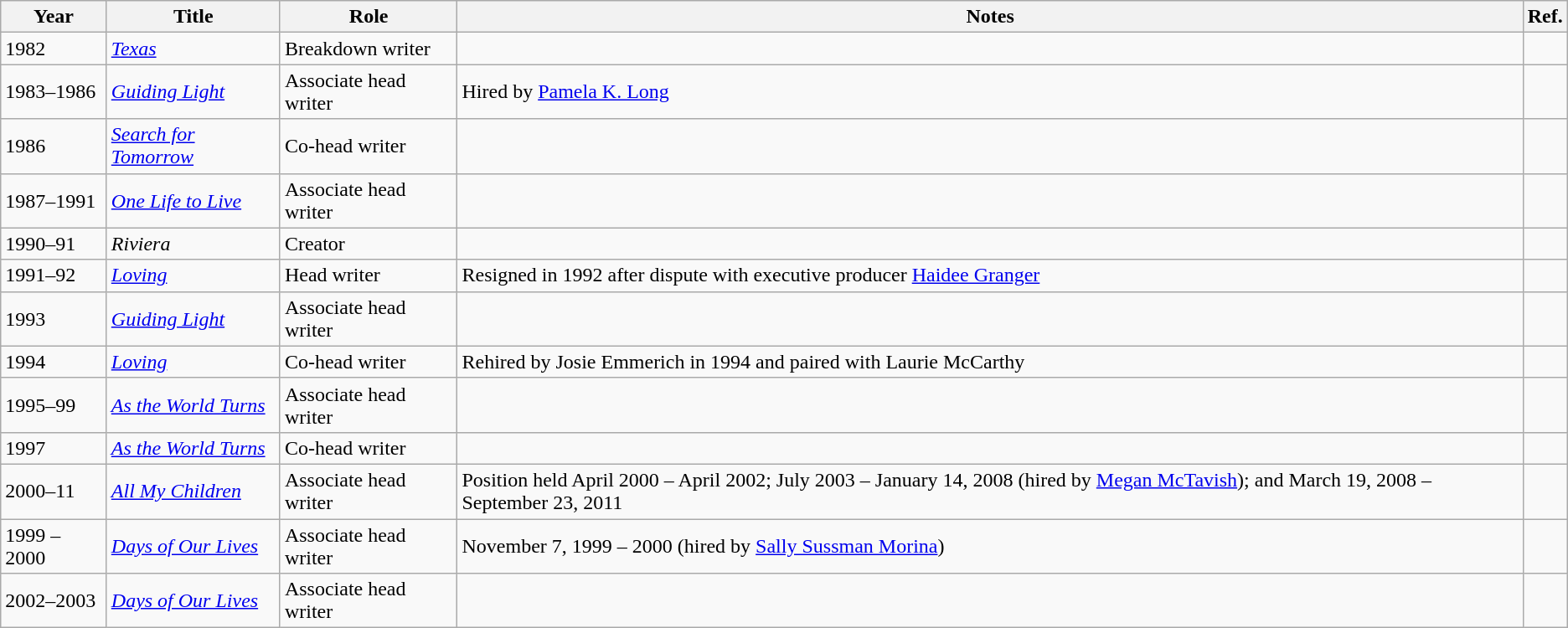<table class="wikitable">
<tr>
<th>Year</th>
<th>Title</th>
<th>Role</th>
<th>Notes</th>
<th>Ref.</th>
</tr>
<tr>
<td>1982</td>
<td><em><a href='#'>Texas</a></em></td>
<td>Breakdown writer</td>
<td></td>
<td></td>
</tr>
<tr>
<td>1983–1986</td>
<td><em><a href='#'>Guiding Light</a></em></td>
<td>Associate head writer</td>
<td>Hired by <a href='#'>Pamela K. Long</a></td>
<td></td>
</tr>
<tr>
<td>1986</td>
<td><em><a href='#'>Search for Tomorrow</a></em></td>
<td>Co-head writer</td>
<td></td>
<td></td>
</tr>
<tr>
<td>1987–1991</td>
<td><em><a href='#'>One Life to Live</a></em></td>
<td>Associate head writer</td>
<td></td>
<td></td>
</tr>
<tr>
<td>1990–91</td>
<td><em>Riviera</em></td>
<td>Creator</td>
<td></td>
<td></td>
</tr>
<tr>
<td>1991–92</td>
<td><em><a href='#'>Loving</a></em></td>
<td>Head writer</td>
<td>Resigned in 1992 after dispute with executive producer <a href='#'>Haidee Granger</a></td>
<td></td>
</tr>
<tr>
<td>1993</td>
<td><em><a href='#'>Guiding Light</a></em></td>
<td>Associate head writer</td>
<td></td>
<td></td>
</tr>
<tr>
<td>1994</td>
<td><em><a href='#'>Loving</a></em></td>
<td>Co-head writer</td>
<td>Rehired by Josie Emmerich in 1994 and paired with Laurie McCarthy</td>
<td></td>
</tr>
<tr>
<td>1995–99</td>
<td><em><a href='#'>As the World Turns</a></em></td>
<td>Associate head writer</td>
<td></td>
<td></td>
</tr>
<tr>
<td>1997</td>
<td><em><a href='#'>As the World Turns</a></em></td>
<td>Co-head writer</td>
<td></td>
<td></td>
</tr>
<tr>
<td>2000–11</td>
<td><em><a href='#'>All My Children</a></em></td>
<td>Associate head writer</td>
<td>Position held April 2000 – April 2002; July 2003 – January 14, 2008 (hired by <a href='#'>Megan McTavish</a>); and March 19, 2008 – September 23, 2011</td>
<td></td>
</tr>
<tr>
<td>1999 – 2000</td>
<td><em><a href='#'>Days of Our Lives</a></em></td>
<td>Associate head writer</td>
<td>November 7, 1999 – 2000 (hired by <a href='#'>Sally Sussman Morina</a>)</td>
<td></td>
</tr>
<tr>
<td>2002–2003</td>
<td><em><a href='#'>Days of Our Lives</a></em></td>
<td>Associate head writer</td>
<td></td>
<td></td>
</tr>
</table>
